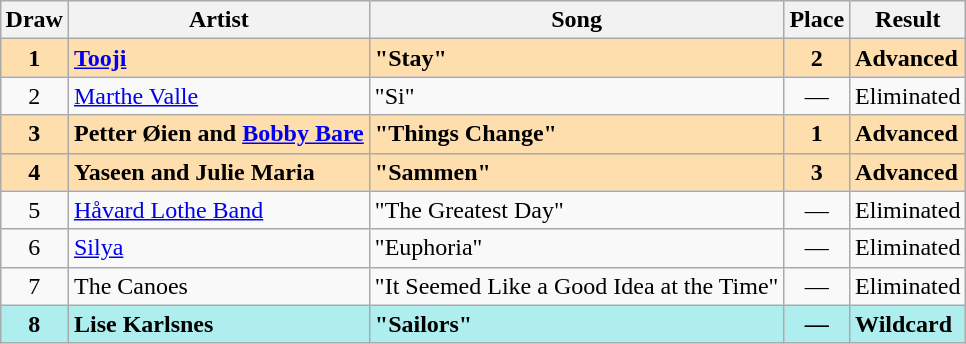<table class="sortable wikitable" style="margin: 1em auto 1em auto; text-align:center">
<tr>
<th>Draw</th>
<th>Artist</th>
<th>Song</th>
<th>Place</th>
<th>Result</th>
</tr>
<tr style="background:navajowhite; font-weight:bold;">
<td>1</td>
<td align="left"><a href='#'>Tooji</a></td>
<td align="left">"Stay"</td>
<td>2</td>
<td align="left">Advanced</td>
</tr>
<tr>
<td>2</td>
<td align="left"><a href='#'>Marthe Valle</a></td>
<td align="left">"Si"</td>
<td data-sort-vaue="0">—</td>
<td align="left">Eliminated</td>
</tr>
<tr style="background:navajowhite; font-weight:bold;">
<td>3</td>
<td align="left">Petter Øien and <a href='#'>Bobby Bare</a></td>
<td align="left">"Things Change"</td>
<td>1</td>
<td align="left">Advanced</td>
</tr>
<tr style="background:navajowhite; font-weight:bold;">
<td>4</td>
<td align="left">Yaseen and Julie Maria</td>
<td align="left">"Sammen"</td>
<td>3</td>
<td align="left">Advanced</td>
</tr>
<tr>
<td>5</td>
<td align="left"><a href='#'>Håvard Lothe Band</a></td>
<td align="left">"The Greatest Day"</td>
<td data-sort-vaue="0">—</td>
<td align="left">Eliminated</td>
</tr>
<tr>
<td>6</td>
<td align="left"><a href='#'>Silya</a></td>
<td align="left">"Euphoria"</td>
<td data-sort-vaue="0">—</td>
<td align="left">Eliminated</td>
</tr>
<tr>
<td>7</td>
<td align="left" data-sort-value="Canoes, The">The Canoes</td>
<td align="left">"It Seemed Like a Good Idea at the Time"</td>
<td data-sort-vaue="0">—</td>
<td align="left">Eliminated</td>
</tr>
<tr style="background:paleturquoise; font-weight:bold;">
<td>8</td>
<td align="left">Lise Karlsnes</td>
<td align="left">"Sailors"</td>
<td data-sort-vaue="0">—</td>
<td align="left">Wildcard</td>
</tr>
</table>
